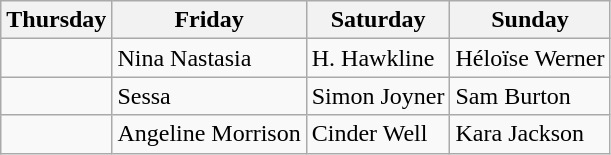<table class="wikitable">
<tr>
<th>Thursday</th>
<th>Friday</th>
<th>Saturday</th>
<th>Sunday</th>
</tr>
<tr>
<td></td>
<td>Nina Nastasia</td>
<td>H. Hawkline</td>
<td>Héloïse Werner</td>
</tr>
<tr>
<td></td>
<td>Sessa</td>
<td>Simon Joyner</td>
<td>Sam Burton</td>
</tr>
<tr>
<td></td>
<td>Angeline Morrison</td>
<td>Cinder Well</td>
<td>Kara Jackson</td>
</tr>
</table>
